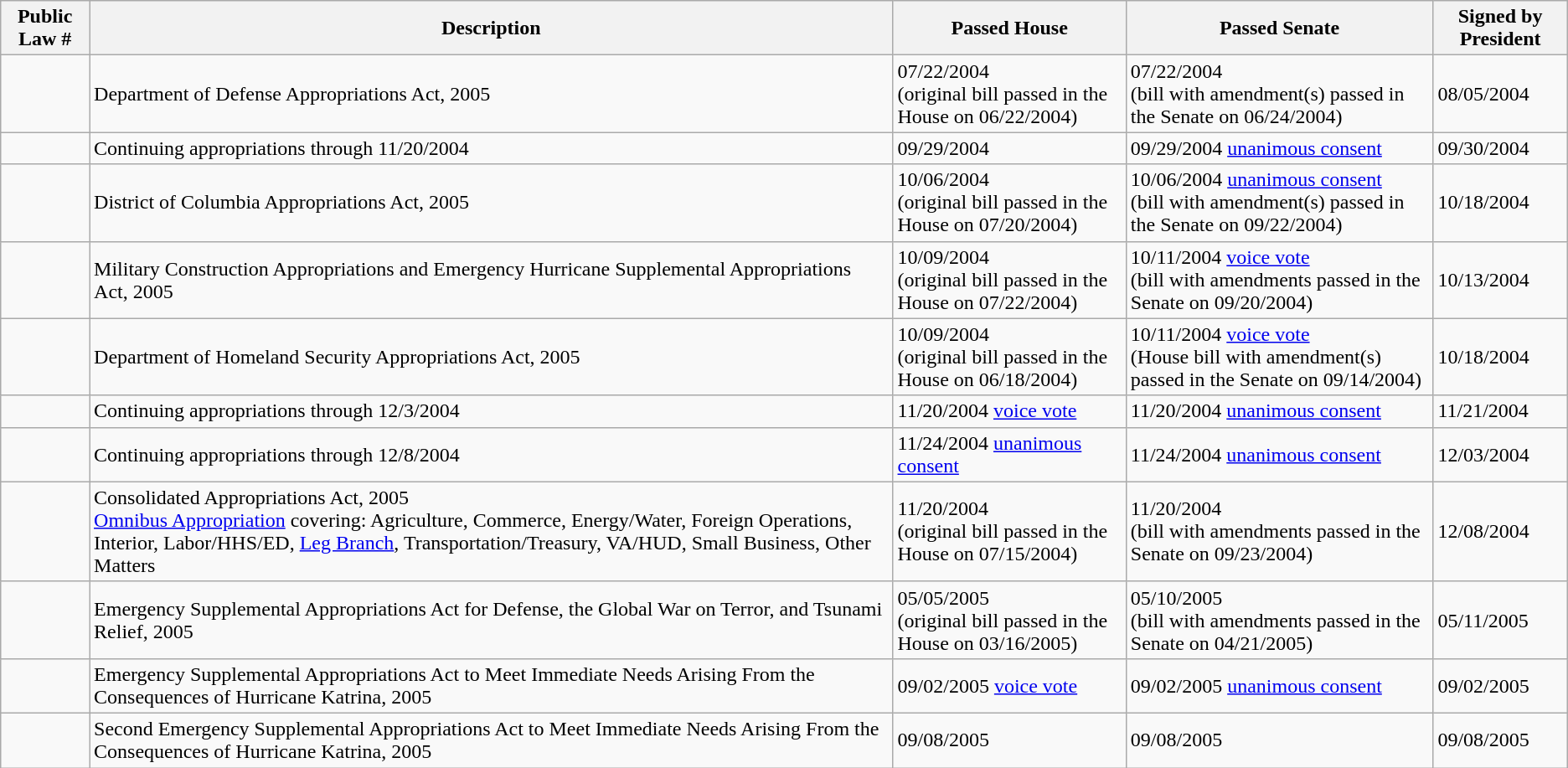<table class="wikitable sortable">
<tr>
<th>Public Law #</th>
<th>Description</th>
<th data-sort-type="date">Passed House</th>
<th data-sort-type="date">Passed Senate</th>
<th data-sort-type="date">Signed by President</th>
</tr>
<tr>
<td></td>
<td>Department of Defense Appropriations Act, 2005</td>
<td>07/22/2004 <br>(original bill passed in the House on 06/22/2004)</td>
<td>07/22/2004 <br>(bill with amendment(s) passed in the Senate on 06/24/2004)</td>
<td>08/05/2004</td>
</tr>
<tr>
<td></td>
<td>Continuing appropriations through 11/20/2004</td>
<td>09/29/2004 </td>
<td>09/29/2004 <a href='#'>unanimous consent</a></td>
<td>09/30/2004</td>
</tr>
<tr>
<td></td>
<td>District of Columbia Appropriations Act, 2005</td>
<td>10/06/2004 <br>(original bill passed in the House on 07/20/2004)</td>
<td>10/06/2004 <a href='#'>unanimous consent</a><br>(bill with amendment(s) passed in the Senate on 09/22/2004)</td>
<td>10/18/2004</td>
</tr>
<tr>
<td></td>
<td>Military Construction Appropriations and Emergency Hurricane Supplemental Appropriations Act, 2005</td>
<td>10/09/2004 <br>(original bill passed in the House on 07/22/2004)</td>
<td>10/11/2004 <a href='#'>voice vote</a><br>(bill with amendments passed in the Senate on 09/20/2004)</td>
<td>10/13/2004</td>
</tr>
<tr>
<td></td>
<td>Department of Homeland Security Appropriations Act, 2005</td>
<td>10/09/2004 <br>(original bill passed in the House on 06/18/2004)</td>
<td>10/11/2004 <a href='#'>voice vote</a><br>(House bill with amendment(s) passed in the Senate on 09/14/2004)</td>
<td>10/18/2004</td>
</tr>
<tr>
<td></td>
<td>Continuing appropriations through 12/3/2004</td>
<td>11/20/2004 <a href='#'>voice vote</a></td>
<td>11/20/2004 <a href='#'>unanimous consent</a></td>
<td>11/21/2004</td>
</tr>
<tr>
<td></td>
<td>Continuing appropriations through 12/8/2004</td>
<td>11/24/2004 <a href='#'>unanimous consent</a></td>
<td>11/24/2004 <a href='#'>unanimous consent</a></td>
<td>12/03/2004</td>
</tr>
<tr>
<td></td>
<td>Consolidated Appropriations Act, 2005<br><a href='#'>Omnibus Appropriation</a> covering: Agriculture, Commerce, Energy/Water, Foreign Operations, Interior, Labor/HHS/ED, <a href='#'>Leg Branch</a>, Transportation/Treasury, VA/HUD, Small Business, Other Matters</td>
<td>11/20/2004 <br>(original bill passed in the House on 07/15/2004)</td>
<td>11/20/2004 <br>(bill with amendments passed in the Senate on 09/23/2004)</td>
<td>12/08/2004</td>
</tr>
<tr>
<td></td>
<td>Emergency Supplemental Appropriations Act for Defense, the Global War on Terror, and Tsunami Relief, 2005</td>
<td>05/05/2005 <br>(original bill passed in the House on 03/16/2005)</td>
<td>05/10/2005 <br>(bill with amendments passed in the Senate on 04/21/2005)</td>
<td>05/11/2005</td>
</tr>
<tr>
<td></td>
<td>Emergency Supplemental Appropriations Act to Meet Immediate Needs Arising From the Consequences of Hurricane Katrina, 2005</td>
<td>09/02/2005 <a href='#'>voice vote</a></td>
<td>09/02/2005 <a href='#'>unanimous consent</a></td>
<td>09/02/2005</td>
</tr>
<tr>
<td></td>
<td>Second Emergency Supplemental Appropriations Act to Meet Immediate Needs Arising From the Consequences of Hurricane Katrina, 2005</td>
<td>09/08/2005 </td>
<td>09/08/2005 </td>
<td>09/08/2005</td>
</tr>
</table>
